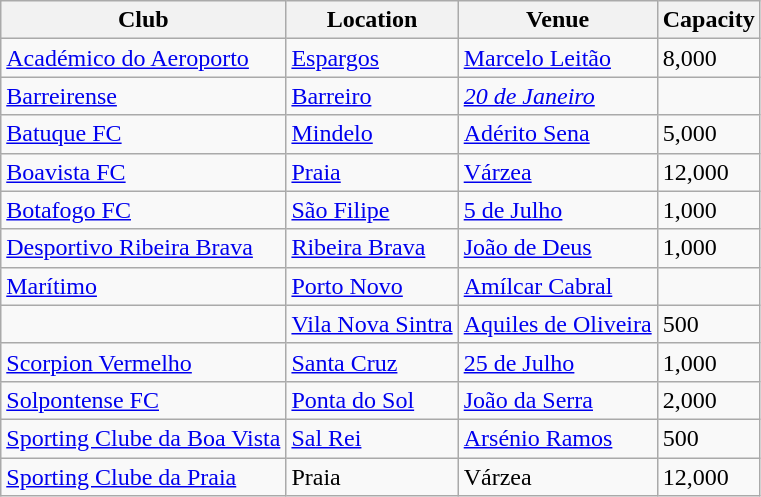<table class="wikitable sortable">
<tr>
<th>Club</th>
<th>Location</th>
<th>Venue</th>
<th>Capacity</th>
</tr>
<tr>
<td><a href='#'>Académico do Aeroporto</a></td>
<td><a href='#'>Espargos</a></td>
<td><a href='#'>Marcelo Leitão</a></td>
<td>8,000</td>
</tr>
<tr>
<td><a href='#'>Barreirense</a></td>
<td><a href='#'>Barreiro</a></td>
<td><em><a href='#'>20 de Janeiro</a></em></td>
<td></td>
</tr>
<tr>
<td><a href='#'>Batuque FC</a></td>
<td><a href='#'>Mindelo</a></td>
<td><a href='#'>Adérito Sena</a></td>
<td>5,000</td>
</tr>
<tr>
<td><a href='#'>Boavista FC</a></td>
<td><a href='#'>Praia</a></td>
<td><a href='#'>Várzea</a></td>
<td>12,000</td>
</tr>
<tr>
<td><a href='#'>Botafogo FC</a></td>
<td><a href='#'>São Filipe</a></td>
<td><a href='#'>5 de Julho</a></td>
<td>1,000</td>
</tr>
<tr>
<td><a href='#'>Desportivo Ribeira Brava</a></td>
<td><a href='#'>Ribeira Brava</a></td>
<td><a href='#'>João de Deus</a></td>
<td>1,000</td>
</tr>
<tr>
<td><a href='#'>Marítimo</a></td>
<td><a href='#'>Porto Novo</a></td>
<td><a href='#'>Amílcar Cabral</a></td>
<td></td>
</tr>
<tr>
<td></td>
<td><a href='#'>Vila Nova Sintra</a></td>
<td><a href='#'>Aquiles de Oliveira</a></td>
<td>500</td>
</tr>
<tr>
<td><a href='#'>Scorpion Vermelho</a></td>
<td><a href='#'>Santa Cruz</a></td>
<td><a href='#'>25 de Julho</a></td>
<td>1,000</td>
</tr>
<tr>
<td><a href='#'>Solpontense FC</a></td>
<td><a href='#'>Ponta do Sol</a></td>
<td><a href='#'>João da Serra</a></td>
<td>2,000</td>
</tr>
<tr>
<td><a href='#'>Sporting Clube da Boa Vista</a></td>
<td><a href='#'>Sal Rei</a></td>
<td><a href='#'>Arsénio Ramos</a></td>
<td>500</td>
</tr>
<tr>
<td><a href='#'>Sporting Clube da Praia</a></td>
<td>Praia</td>
<td>Várzea</td>
<td>12,000</td>
</tr>
</table>
